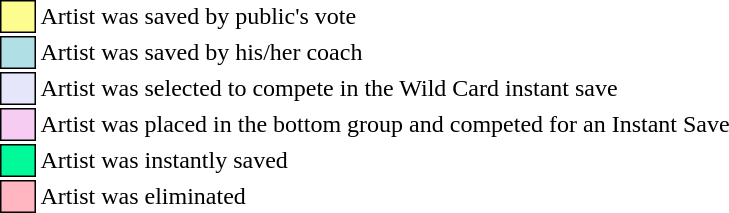<table class="toccolours"style="font-size: 100%; white-space: nowrap">
<tr>
<td style="background:#fdfc8f; border:1px solid black">     </td>
<td>Artist was saved by public's vote</td>
</tr>
<tr>
<td style="background:#b0e0e6; border:1px solid black">     </td>
<td>Artist was saved by his/her coach</td>
</tr>
<tr>
<td style="background:lavender; border:1px solid black">     </td>
<td>Artist was selected to compete in the Wild Card instant save</td>
</tr>
<tr>
<td style="background:#f7ccf2; border:1px solid black">     </td>
<td>Artist was placed in the bottom group and competed for an Instant Save</td>
</tr>
<tr>
<td style="background:#00fa9a; border:1px solid black">     </td>
<td>Artist was instantly saved</td>
</tr>
<tr>
<td style="background:lightpink; border:1px solid black">     </td>
<td>Artist was eliminated</td>
</tr>
</table>
